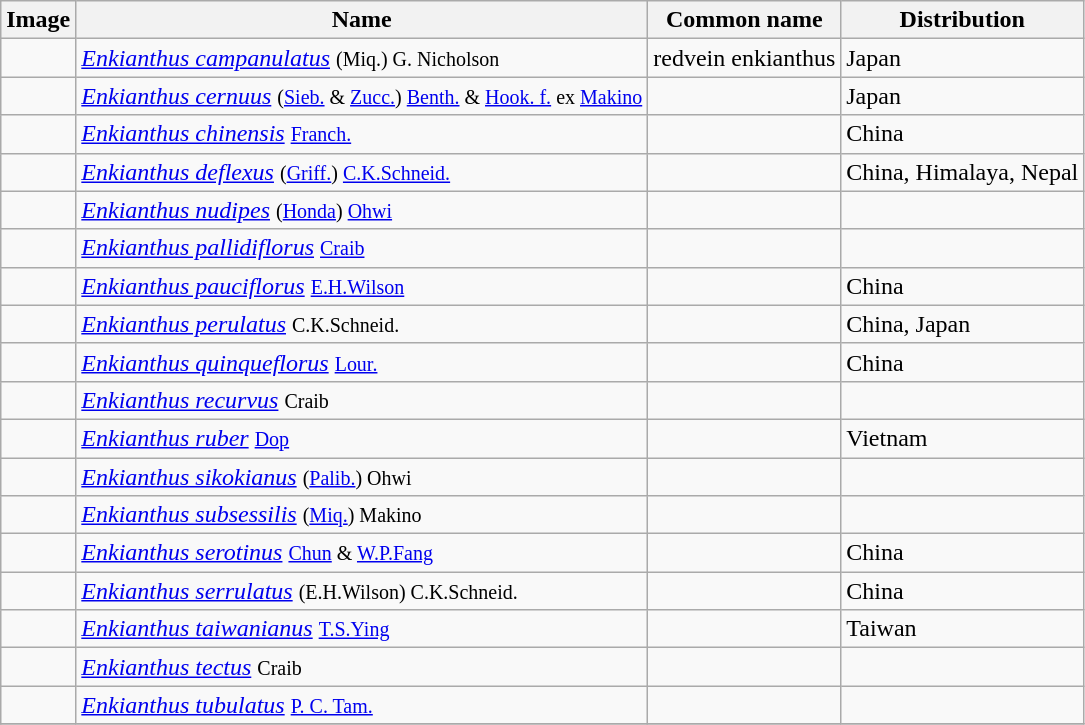<table class="wikitable sortable">
<tr>
<th>Image</th>
<th>Name</th>
<th>Common name</th>
<th>Distribution</th>
</tr>
<tr>
<td></td>
<td><em><a href='#'>Enkianthus campanulatus</a></em> <small>(Miq.) G. Nicholson</small></td>
<td>redvein enkianthus</td>
<td>Japan</td>
</tr>
<tr>
<td></td>
<td><em><a href='#'>Enkianthus cernuus</a></em> <small>(<a href='#'>Sieb.</a> & <a href='#'>Zucc.</a>) <a href='#'>Benth.</a> & <a href='#'>Hook. f.</a> ex <a href='#'>Makino</a></small></td>
<td></td>
<td>Japan</td>
</tr>
<tr>
<td></td>
<td><em><a href='#'>Enkianthus chinensis</a></em> <small><a href='#'>Franch.</a></small></td>
<td></td>
<td>China</td>
</tr>
<tr>
<td></td>
<td><em><a href='#'>Enkianthus deflexus</a></em> <small>(<a href='#'>Griff.</a>) <a href='#'>C.K.Schneid.</a></small></td>
<td></td>
<td>China, Himalaya, Nepal</td>
</tr>
<tr>
<td></td>
<td><em><a href='#'>Enkianthus nudipes</a></em> <small>(<a href='#'>Honda</a>) <a href='#'>Ohwi</a></small></td>
<td></td>
<td></td>
</tr>
<tr>
<td></td>
<td><em><a href='#'>Enkianthus pallidiflorus</a></em> <small><a href='#'>Craib</a></small></td>
<td></td>
<td></td>
</tr>
<tr>
<td></td>
<td><em><a href='#'>Enkianthus pauciflorus</a></em> <small><a href='#'>E.H.Wilson</a></small></td>
<td></td>
<td>China</td>
</tr>
<tr>
<td></td>
<td><em><a href='#'>Enkianthus perulatus</a></em> <small>C.K.Schneid.</small></td>
<td></td>
<td>China, Japan</td>
</tr>
<tr>
<td></td>
<td><em><a href='#'>Enkianthus quinqueflorus</a></em> <small><a href='#'>Lour.</a></small></td>
<td></td>
<td>China</td>
</tr>
<tr>
<td></td>
<td><em><a href='#'>Enkianthus recurvus</a></em> <small>Craib</small></td>
<td></td>
<td></td>
</tr>
<tr>
<td></td>
<td><em><a href='#'>Enkianthus ruber</a></em> <small><a href='#'>Dop</a></small></td>
<td></td>
<td>Vietnam</td>
</tr>
<tr>
<td></td>
<td><em><a href='#'>Enkianthus sikokianus</a></em> <small>(<a href='#'>Palib.</a>) Ohwi</small></td>
<td></td>
<td></td>
</tr>
<tr>
<td></td>
<td><em><a href='#'>Enkianthus subsessilis</a></em> <small>(<a href='#'>Miq.</a>) Makino</small></td>
<td></td>
<td></td>
</tr>
<tr>
<td></td>
<td><em><a href='#'>Enkianthus serotinus</a></em> <small><a href='#'>Chun</a> & <a href='#'>W.P.Fang</a></small></td>
<td></td>
<td>China</td>
</tr>
<tr>
<td></td>
<td><em><a href='#'>Enkianthus serrulatus</a></em> <small>(E.H.Wilson) C.K.Schneid.</small></td>
<td></td>
<td>China</td>
</tr>
<tr>
<td></td>
<td><em><a href='#'>Enkianthus taiwanianus</a></em> <small><a href='#'>T.S.Ying</a></small></td>
<td></td>
<td>Taiwan</td>
</tr>
<tr>
<td></td>
<td><em><a href='#'>Enkianthus tectus</a></em> <small>Craib</small></td>
<td></td>
<td></td>
</tr>
<tr>
<td></td>
<td><em><a href='#'>Enkianthus tubulatus</a></em> <small><a href='#'>P. C. Tam.</a></small></td>
<td></td>
<td></td>
</tr>
<tr>
</tr>
</table>
